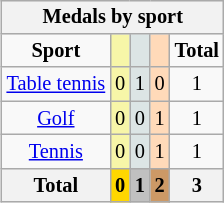<table class="wikitable" style="font-size:85%; float:right">
<tr style="background:#efefef;">
<th colspan=7><strong>Medals by sport</strong></th>
</tr>
<tr align=center>
<td><strong>Sport</strong></td>
<td style="background:#f7f6a8;"></td>
<td style="background:#dce5e5;"></td>
<td style="background:#ffdab9;"></td>
<td><strong>Total</strong></td>
</tr>
<tr align=center>
<td><a href='#'>Table tennis</a></td>
<td style="background:#f7f6a8;">0</td>
<td style="background:#dce5e5;">1</td>
<td style="background:#ffdab9;">0</td>
<td>1</td>
</tr>
<tr align=center>
<td><a href='#'>Golf</a></td>
<td style="background:#f7f6a8;">0</td>
<td style="background:#dce5e5;">0</td>
<td style="background:#ffdab9;">1</td>
<td>1</td>
</tr>
<tr align=center>
<td><a href='#'>Tennis</a></td>
<td style="background:#f7f6a8;">0</td>
<td style="background:#dce5e5;">0</td>
<td style="background:#ffdab9;">1</td>
<td>1</td>
</tr>
<tr align=center>
<th><strong>Total</strong></th>
<th style="background:gold;"><strong>0</strong></th>
<th style="background:silver;"><strong>1</strong></th>
<th style="background:#c96;"><strong>2</strong></th>
<th><strong>3</strong></th>
</tr>
</table>
